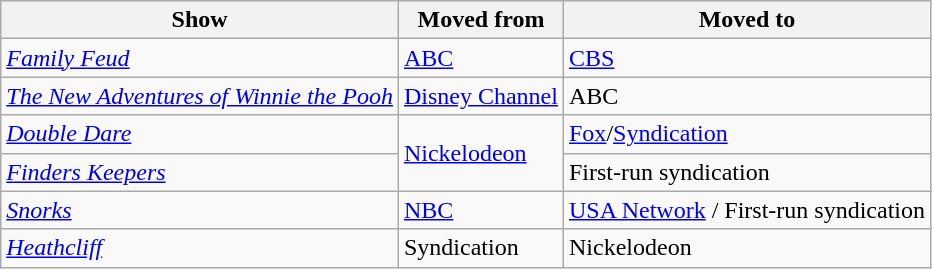<table class="wikitable sortable">
<tr>
<th>Show</th>
<th>Moved from</th>
<th>Moved to</th>
</tr>
<tr>
<td><em><a href='#'>Family Feud</a></em></td>
<td><a href='#'>ABC</a></td>
<td><a href='#'>CBS</a></td>
</tr>
<tr>
<td><em><a href='#'>The New Adventures of Winnie the Pooh</a></em></td>
<td><a href='#'>Disney Channel</a></td>
<td>ABC</td>
</tr>
<tr>
<td><em><a href='#'>Double Dare</a></em></td>
<td rowspan="2"><a href='#'>Nickelodeon</a></td>
<td><a href='#'>Fox</a>/<a href='#'>Syndication</a></td>
</tr>
<tr>
<td><em><a href='#'>Finders Keepers</a></em></td>
<td>First-run syndication</td>
</tr>
<tr>
<td><em><a href='#'>Snorks</a></em></td>
<td><a href='#'>NBC</a></td>
<td><a href='#'>USA Network</a> / First-run syndication</td>
</tr>
<tr>
<td><em><a href='#'>Heathcliff</a></em></td>
<td>Syndication</td>
<td>Nickelodeon</td>
</tr>
</table>
